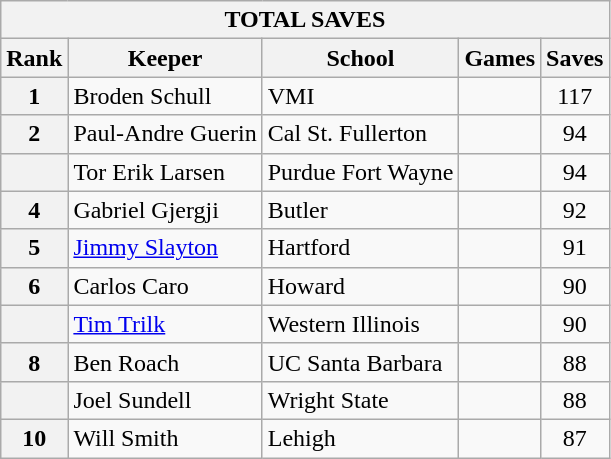<table class="wikitable">
<tr>
<th colspan=5>TOTAL SAVES</th>
</tr>
<tr>
<th>Rank</th>
<th>Keeper</th>
<th>School</th>
<th>Games</th>
<th>Saves</th>
</tr>
<tr>
<th>1</th>
<td>Broden Schull</td>
<td>VMI</td>
<td style="text-align:center;"></td>
<td style="text-align:center;">117</td>
</tr>
<tr>
<th>2</th>
<td>Paul-Andre Guerin</td>
<td>Cal St. Fullerton</td>
<td style="text-align:center;"></td>
<td style="text-align:center;">94</td>
</tr>
<tr>
<th></th>
<td>Tor Erik Larsen</td>
<td>Purdue Fort Wayne</td>
<td style="text-align:center;"></td>
<td style="text-align:center;">94</td>
</tr>
<tr>
<th>4</th>
<td>Gabriel Gjergji</td>
<td>Butler</td>
<td style="text-align:center;"></td>
<td style="text-align:center;">92</td>
</tr>
<tr>
<th>5</th>
<td><a href='#'>Jimmy Slayton</a></td>
<td>Hartford</td>
<td style="text-align:center;"></td>
<td style="text-align:center;">91</td>
</tr>
<tr>
<th>6</th>
<td>Carlos Caro</td>
<td>Howard</td>
<td style="text-align:center;"></td>
<td style="text-align:center;">90</td>
</tr>
<tr>
<th></th>
<td><a href='#'>Tim Trilk</a></td>
<td>Western Illinois</td>
<td style="text-align:center;"></td>
<td style="text-align:center;">90</td>
</tr>
<tr>
<th>8</th>
<td>Ben Roach</td>
<td>UC Santa Barbara</td>
<td style="text-align:center;"></td>
<td style="text-align:center;">88</td>
</tr>
<tr>
<th></th>
<td>Joel Sundell</td>
<td>Wright State</td>
<td style="text-align:center;"></td>
<td style="text-align:center;">88</td>
</tr>
<tr>
<th>10</th>
<td>Will Smith</td>
<td>Lehigh</td>
<td style="text-align:center;"></td>
<td style="text-align:center;">87</td>
</tr>
</table>
